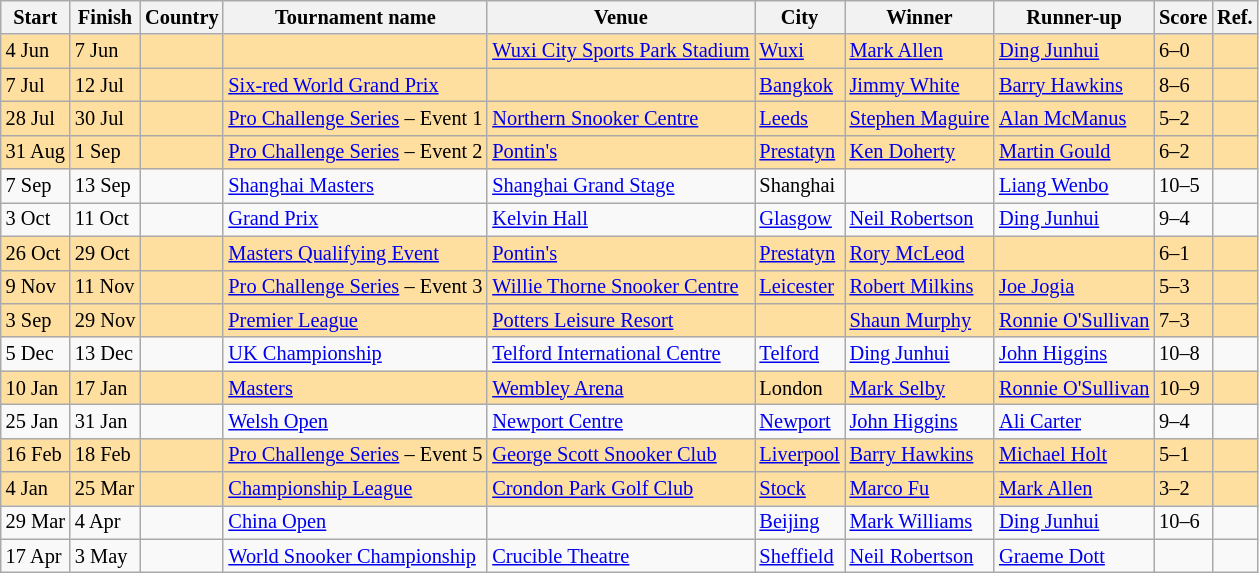<table class="wikitable sortable" style="font-size: 85%">
<tr>
<th>Start</th>
<th>Finish</th>
<th>Country</th>
<th>Tournament name</th>
<th>Venue</th>
<th>City</th>
<th>Winner</th>
<th>Runner-up</th>
<th>Score</th>
<th>Ref.</th>
</tr>
<tr bgcolor="#ffdf9f">
<td>4 Jun</td>
<td>7 Jun</td>
<td></td>
<td></td>
<td><a href='#'>Wuxi City Sports Park Stadium</a></td>
<td><a href='#'>Wuxi</a></td>
<td> <a href='#'>Mark Allen</a></td>
<td> <a href='#'>Ding Junhui</a></td>
<td>6–0</td>
<td></td>
</tr>
<tr bgcolor="#ffdf9f">
<td>7 Jul</td>
<td>12 Jul</td>
<td></td>
<td><a href='#'>Six-red World Grand Prix</a></td>
<td></td>
<td><a href='#'>Bangkok</a></td>
<td> <a href='#'>Jimmy White</a></td>
<td> <a href='#'>Barry Hawkins</a></td>
<td>8–6</td>
<td></td>
</tr>
<tr bgcolor="#ffdf9f">
<td>28 Jul</td>
<td>30 Jul</td>
<td></td>
<td><a href='#'>Pro Challenge Series</a> – Event 1</td>
<td><a href='#'>Northern Snooker Centre</a></td>
<td><a href='#'>Leeds</a></td>
<td> <a href='#'>Stephen Maguire</a></td>
<td> <a href='#'>Alan McManus</a></td>
<td>5–2</td>
<td></td>
</tr>
<tr bgcolor="#ffdf9f">
<td>31 Aug</td>
<td>1 Sep</td>
<td></td>
<td><a href='#'>Pro Challenge Series</a> – Event 2</td>
<td><a href='#'>Pontin's</a></td>
<td><a href='#'>Prestatyn</a></td>
<td> <a href='#'>Ken Doherty</a></td>
<td> <a href='#'>Martin Gould</a></td>
<td>6–2</td>
<td></td>
</tr>
<tr>
<td>7 Sep</td>
<td>13 Sep</td>
<td></td>
<td><a href='#'>Shanghai Masters</a></td>
<td><a href='#'>Shanghai Grand Stage</a></td>
<td>Shanghai</td>
<td></td>
<td> <a href='#'>Liang Wenbo</a></td>
<td>10–5</td>
<td></td>
</tr>
<tr>
<td>3 Oct</td>
<td>11 Oct</td>
<td></td>
<td><a href='#'>Grand Prix</a></td>
<td><a href='#'>Kelvin Hall</a></td>
<td><a href='#'>Glasgow</a></td>
<td> <a href='#'>Neil Robertson</a></td>
<td> <a href='#'>Ding Junhui</a></td>
<td>9–4</td>
<td></td>
</tr>
<tr bgcolor="#ffdf9f">
<td>26 Oct</td>
<td>29 Oct</td>
<td></td>
<td><a href='#'>Masters Qualifying Event</a></td>
<td><a href='#'>Pontin's</a></td>
<td><a href='#'>Prestatyn</a></td>
<td> <a href='#'>Rory McLeod</a></td>
<td></td>
<td>6–1</td>
<td></td>
</tr>
<tr bgcolor="#ffdf9f">
<td>9 Nov</td>
<td>11 Nov</td>
<td></td>
<td><a href='#'>Pro Challenge Series</a> – Event 3</td>
<td><a href='#'>Willie Thorne Snooker Centre</a></td>
<td><a href='#'>Leicester</a></td>
<td> <a href='#'>Robert Milkins</a></td>
<td> <a href='#'>Joe Jogia</a></td>
<td>5–3</td>
<td></td>
</tr>
<tr bgcolor="#ffdf9f">
<td>3 Sep</td>
<td>29 Nov</td>
<td></td>
<td><a href='#'>Premier League</a></td>
<td><a href='#'>Potters Leisure Resort</a></td>
<td></td>
<td> <a href='#'>Shaun Murphy</a></td>
<td> <a href='#'>Ronnie O'Sullivan</a></td>
<td>7–3</td>
<td></td>
</tr>
<tr>
<td>5 Dec</td>
<td>13 Dec</td>
<td></td>
<td><a href='#'>UK Championship</a></td>
<td><a href='#'>Telford International Centre</a></td>
<td><a href='#'>Telford</a></td>
<td> <a href='#'>Ding Junhui</a></td>
<td> <a href='#'>John Higgins</a></td>
<td>10–8</td>
<td></td>
</tr>
<tr bgcolor="#ffdf9f">
<td>10 Jan</td>
<td>17 Jan</td>
<td></td>
<td><a href='#'>Masters</a></td>
<td><a href='#'>Wembley Arena</a></td>
<td>London</td>
<td> <a href='#'>Mark Selby</a></td>
<td> <a href='#'>Ronnie O'Sullivan</a></td>
<td>10–9</td>
<td></td>
</tr>
<tr>
<td>25 Jan</td>
<td>31 Jan</td>
<td></td>
<td><a href='#'>Welsh Open</a></td>
<td><a href='#'>Newport Centre</a></td>
<td><a href='#'>Newport</a></td>
<td> <a href='#'>John Higgins</a></td>
<td> <a href='#'>Ali Carter</a></td>
<td>9–4</td>
<td></td>
</tr>
<tr bgcolor="#ffdf9f">
<td>16 Feb</td>
<td>18 Feb</td>
<td></td>
<td><a href='#'>Pro Challenge Series</a> – Event 5</td>
<td><a href='#'>George Scott Snooker Club</a></td>
<td><a href='#'>Liverpool</a></td>
<td> <a href='#'>Barry Hawkins</a></td>
<td> <a href='#'>Michael Holt</a></td>
<td>5–1</td>
<td></td>
</tr>
<tr bgcolor="#ffdf9f">
<td>4 Jan</td>
<td>25 Mar</td>
<td></td>
<td><a href='#'>Championship League</a></td>
<td><a href='#'>Crondon Park Golf Club</a></td>
<td><a href='#'>Stock</a></td>
<td> <a href='#'>Marco Fu</a></td>
<td> <a href='#'>Mark Allen</a></td>
<td>3–2</td>
<td></td>
</tr>
<tr>
<td>29 Mar</td>
<td>4 Apr</td>
<td></td>
<td><a href='#'>China Open</a></td>
<td></td>
<td><a href='#'>Beijing</a></td>
<td> <a href='#'>Mark Williams</a></td>
<td> <a href='#'>Ding Junhui</a></td>
<td>10–6</td>
<td></td>
</tr>
<tr>
<td>17 Apr</td>
<td>3 May</td>
<td></td>
<td><a href='#'>World Snooker Championship</a></td>
<td><a href='#'>Crucible Theatre</a></td>
<td><a href='#'>Sheffield</a></td>
<td> <a href='#'>Neil Robertson</a></td>
<td> <a href='#'>Graeme Dott</a></td>
<td></td>
<td></td>
</tr>
</table>
